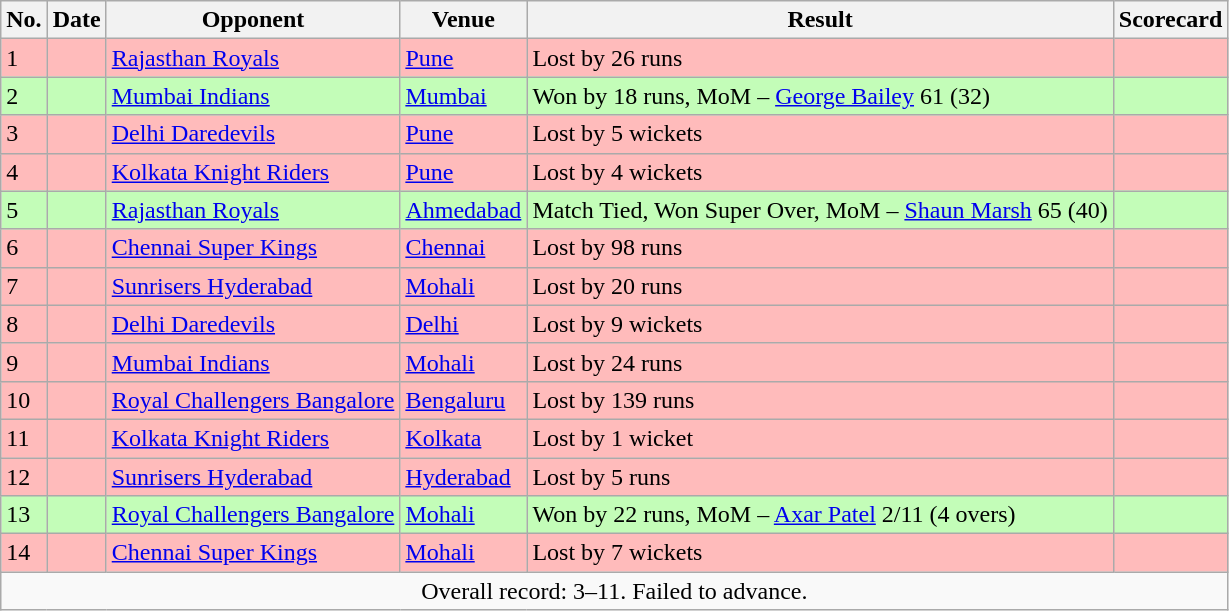<table class="wikitable sortable">
<tr>
<th>No.</th>
<th>Date</th>
<th>Opponent</th>
<th>Venue</th>
<th>Result</th>
<th>Scorecard</th>
</tr>
<tr style="background:#fbb;">
<td>1</td>
<td></td>
<td><a href='#'>Rajasthan Royals</a></td>
<td><a href='#'>Pune</a></td>
<td>Lost by 26 runs</td>
<td></td>
</tr>
<tr style="background:#c3fdb8;">
<td>2</td>
<td></td>
<td><a href='#'>Mumbai Indians</a></td>
<td><a href='#'>Mumbai</a></td>
<td>Won by 18 runs, MoM –  <a href='#'>George Bailey</a> 61 (32)</td>
<td></td>
</tr>
<tr style="background:#fbb;">
<td>3</td>
<td></td>
<td><a href='#'>Delhi Daredevils</a></td>
<td><a href='#'>Pune</a></td>
<td>Lost by 5 wickets</td>
<td></td>
</tr>
<tr style="background:#fbb;">
<td>4</td>
<td></td>
<td><a href='#'>Kolkata Knight Riders</a></td>
<td><a href='#'>Pune</a></td>
<td>Lost by 4 wickets</td>
<td></td>
</tr>
<tr style="background:#c3fdb8;">
<td>5</td>
<td></td>
<td><a href='#'>Rajasthan Royals</a></td>
<td><a href='#'>Ahmedabad</a></td>
<td>Match Tied, Won Super Over, MoM –  <a href='#'>Shaun Marsh</a> 65 (40)</td>
<td></td>
</tr>
<tr style="background:#fbb;">
<td>6</td>
<td></td>
<td><a href='#'>Chennai Super Kings</a></td>
<td><a href='#'>Chennai</a></td>
<td>Lost by 98 runs</td>
<td></td>
</tr>
<tr style="background:#fbb;">
<td>7</td>
<td></td>
<td><a href='#'>Sunrisers Hyderabad</a></td>
<td><a href='#'>Mohali</a></td>
<td>Lost by 20 runs</td>
<td></td>
</tr>
<tr style="background:#fbb;">
<td>8</td>
<td></td>
<td><a href='#'>Delhi Daredevils</a></td>
<td><a href='#'>Delhi</a></td>
<td>Lost by 9 wickets</td>
<td></td>
</tr>
<tr style="background:#fbb;">
<td>9</td>
<td></td>
<td><a href='#'>Mumbai Indians</a></td>
<td><a href='#'>Mohali</a></td>
<td>Lost by 24 runs</td>
<td></td>
</tr>
<tr style="background:#fbb;">
<td>10</td>
<td></td>
<td><a href='#'>Royal Challengers Bangalore</a></td>
<td><a href='#'>Bengaluru</a></td>
<td>Lost by 139 runs</td>
<td></td>
</tr>
<tr style="background:#fbb;">
<td>11</td>
<td></td>
<td><a href='#'>Kolkata Knight Riders</a></td>
<td><a href='#'>Kolkata</a></td>
<td>Lost by 1 wicket</td>
<td></td>
</tr>
<tr style="background:#fbb;">
<td>12</td>
<td></td>
<td><a href='#'>Sunrisers Hyderabad</a></td>
<td><a href='#'>Hyderabad</a></td>
<td>Lost by 5 runs</td>
<td></td>
</tr>
<tr style="background:#c3fdb8;">
<td>13</td>
<td></td>
<td><a href='#'>Royal Challengers Bangalore</a></td>
<td><a href='#'>Mohali</a></td>
<td>Won by 22 runs, MoM –  <a href='#'>Axar Patel</a> 2/11 (4 overs)</td>
<td></td>
</tr>
<tr style="background:#fbb;">
<td>14</td>
<td></td>
<td><a href='#'>Chennai Super Kings</a></td>
<td><a href='#'>Mohali</a></td>
<td>Lost by 7 wickets</td>
<td></td>
</tr>
<tr>
<td colspan="6" style="text-align:center;">Overall record: 3–11. Failed to advance.</td>
</tr>
</table>
